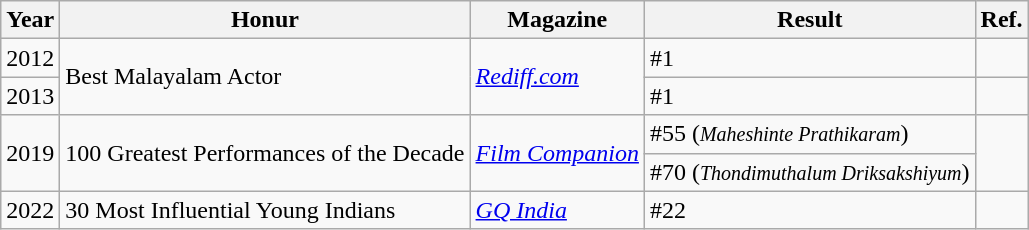<table class="wikitable">
<tr>
<th>Year</th>
<th>Honur</th>
<th>Magazine</th>
<th>Result</th>
<th>Ref.</th>
</tr>
<tr>
<td>2012</td>
<td rowspan="2">Best Malayalam Actor</td>
<td rowspan="2"><em><a href='#'>Rediff.com</a></em></td>
<td>#1</td>
<td></td>
</tr>
<tr>
<td>2013</td>
<td>#1</td>
<td></td>
</tr>
<tr>
<td rowspan="2">2019</td>
<td rowspan="2">100 Greatest Performances of the Decade</td>
<td rowspan="2"><em><a href='#'>Film Companion</a></em></td>
<td>#55 (<small><em>Maheshinte Prathikaram</em></small>)</td>
<td rowspan="2"></td>
</tr>
<tr>
<td>#70 (<small><em>Thondimuthalum Driksakshiyum</em></small>)</td>
</tr>
<tr>
<td>2022</td>
<td>30 Most Influential Young Indians</td>
<td><em><a href='#'>GQ India</a></em></td>
<td>#22</td>
<td></td>
</tr>
</table>
